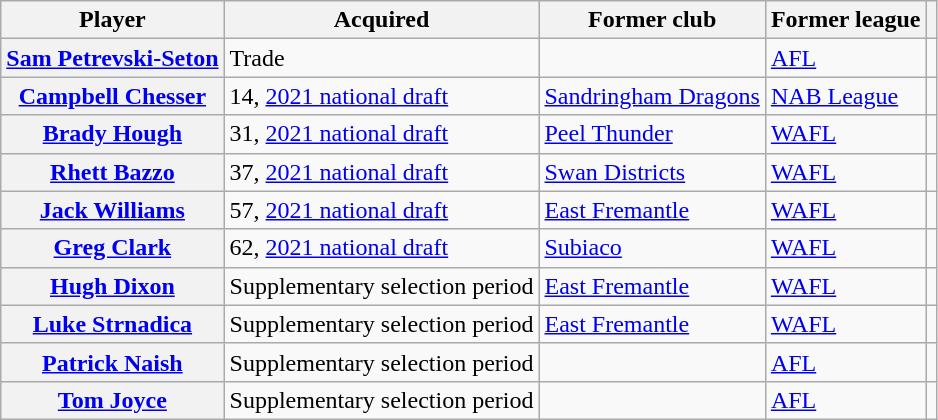<table class="wikitable plainrowheaders">
<tr>
<th scope="col">Player</th>
<th scope="col">Acquired</th>
<th scope="col">Former club</th>
<th scope="col">Former league</th>
<th scope="col"></th>
</tr>
<tr>
<th scope="row"><a href='#'>Sam Petrevski-Seton</a></th>
<td>Trade</td>
<td></td>
<td><a href='#'>AFL</a></td>
<td></td>
</tr>
<tr>
<th scope="row"><a href='#'>Campbell Chesser</a></th>
<td> 14, <a href='#'>2021 national draft</a></td>
<td><a href='#'>Sandringham Dragons</a></td>
<td><a href='#'>NAB League</a></td>
<td></td>
</tr>
<tr>
<th scope="row"><a href='#'>Brady Hough</a></th>
<td> 31, <a href='#'>2021 national draft</a></td>
<td><a href='#'>Peel Thunder</a></td>
<td><a href='#'>WAFL</a></td>
<td></td>
</tr>
<tr>
<th scope="row"><a href='#'>Rhett Bazzo</a></th>
<td> 37, <a href='#'>2021 national draft</a></td>
<td><a href='#'>Swan Districts</a></td>
<td><a href='#'>WAFL</a></td>
<td></td>
</tr>
<tr>
<th scope="row"><a href='#'>Jack Williams</a></th>
<td> 57, <a href='#'>2021 national draft</a></td>
<td><a href='#'>East Fremantle</a></td>
<td><a href='#'>WAFL</a></td>
<td></td>
</tr>
<tr>
<th scope="row"><a href='#'>Greg Clark</a></th>
<td> 62, <a href='#'>2021 national draft</a></td>
<td><a href='#'>Subiaco</a></td>
<td><a href='#'>WAFL</a></td>
<td></td>
</tr>
<tr>
<th scope="row"><a href='#'>Hugh Dixon</a></th>
<td>Supplementary selection period</td>
<td><a href='#'>East Fremantle</a></td>
<td><a href='#'>WAFL</a></td>
<td></td>
</tr>
<tr>
<th scope="row"><a href='#'>Luke Strnadica</a></th>
<td>Supplementary selection period</td>
<td><a href='#'>East Fremantle</a></td>
<td><a href='#'>WAFL</a></td>
<td></td>
</tr>
<tr>
<th scope="row"><a href='#'>Patrick Naish</a></th>
<td>Supplementary selection period</td>
<td></td>
<td><a href='#'>AFL</a></td>
<td></td>
</tr>
<tr>
<th scope="row"><a href='#'>Tom Joyce</a></th>
<td>Supplementary selection period</td>
<td></td>
<td><a href='#'>AFL</a></td>
<td></td>
</tr>
</table>
